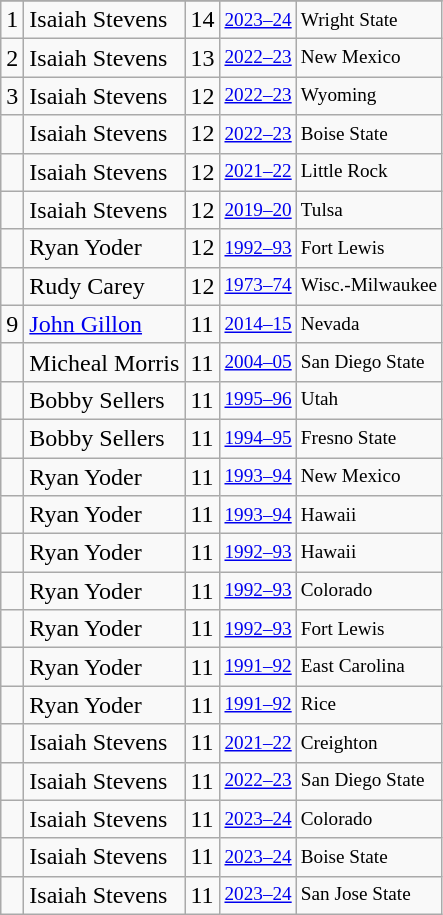<table class="wikitable">
<tr>
</tr>
<tr>
<td>1</td>
<td>Isaiah Stevens</td>
<td>14</td>
<td style="font-size:80%;"><a href='#'>2023–24</a></td>
<td style="font-size:80%;">Wright State</td>
</tr>
<tr>
<td>2</td>
<td>Isaiah Stevens</td>
<td>13</td>
<td style="font-size:80%;"><a href='#'>2022–23</a></td>
<td style="font-size:80%;">New Mexico</td>
</tr>
<tr>
<td>3</td>
<td>Isaiah Stevens</td>
<td>12</td>
<td style="font-size:80%;"><a href='#'>2022–23</a></td>
<td style="font-size:80%;">Wyoming</td>
</tr>
<tr>
<td></td>
<td>Isaiah Stevens</td>
<td>12</td>
<td style="font-size:80%;"><a href='#'>2022–23</a></td>
<td style="font-size:80%;">Boise State</td>
</tr>
<tr>
<td></td>
<td>Isaiah Stevens</td>
<td>12</td>
<td style="font-size:80%;"><a href='#'>2021–22</a></td>
<td style="font-size:80%;">Little Rock</td>
</tr>
<tr>
<td></td>
<td>Isaiah Stevens</td>
<td>12</td>
<td style="font-size:80%;"><a href='#'>2019–20</a></td>
<td style="font-size:80%;">Tulsa</td>
</tr>
<tr>
<td></td>
<td>Ryan Yoder</td>
<td>12</td>
<td style="font-size:80%;"><a href='#'>1992–93</a></td>
<td style="font-size:80%;">Fort Lewis</td>
</tr>
<tr>
<td></td>
<td>Rudy Carey</td>
<td>12</td>
<td style="font-size:80%;"><a href='#'>1973–74</a></td>
<td style="font-size:80%;">Wisc.-Milwaukee</td>
</tr>
<tr>
<td>9</td>
<td><a href='#'>John Gillon</a></td>
<td>11</td>
<td style="font-size:80%;"><a href='#'>2014–15</a></td>
<td style="font-size:80%;">Nevada</td>
</tr>
<tr>
<td></td>
<td>Micheal Morris</td>
<td>11</td>
<td style="font-size:80%;"><a href='#'>2004–05</a></td>
<td style="font-size:80%;">San Diego State</td>
</tr>
<tr>
<td></td>
<td>Bobby Sellers</td>
<td>11</td>
<td style="font-size:80%;"><a href='#'>1995–96</a></td>
<td style="font-size:80%;">Utah</td>
</tr>
<tr>
<td></td>
<td>Bobby Sellers</td>
<td>11</td>
<td style="font-size:80%;"><a href='#'>1994–95</a></td>
<td style="font-size:80%;">Fresno State</td>
</tr>
<tr>
<td></td>
<td>Ryan Yoder</td>
<td>11</td>
<td style="font-size:80%;"><a href='#'>1993–94</a></td>
<td style="font-size:80%;">New Mexico</td>
</tr>
<tr>
<td></td>
<td>Ryan Yoder</td>
<td>11</td>
<td style="font-size:80%;"><a href='#'>1993–94</a></td>
<td style="font-size:80%;">Hawaii</td>
</tr>
<tr>
<td></td>
<td>Ryan Yoder</td>
<td>11</td>
<td style="font-size:80%;"><a href='#'>1992–93</a></td>
<td style="font-size:80%;">Hawaii</td>
</tr>
<tr>
<td></td>
<td>Ryan Yoder</td>
<td>11</td>
<td style="font-size:80%;"><a href='#'>1992–93</a></td>
<td style="font-size:80%;">Colorado</td>
</tr>
<tr>
<td></td>
<td>Ryan Yoder</td>
<td>11</td>
<td style="font-size:80%;"><a href='#'>1992–93</a></td>
<td style="font-size:80%;">Fort Lewis</td>
</tr>
<tr>
<td></td>
<td>Ryan Yoder</td>
<td>11</td>
<td style="font-size:80%;"><a href='#'>1991–92</a></td>
<td style="font-size:80%;">East Carolina</td>
</tr>
<tr>
<td></td>
<td>Ryan Yoder</td>
<td>11</td>
<td style="font-size:80%;"><a href='#'>1991–92</a></td>
<td style="font-size:80%;">Rice</td>
</tr>
<tr>
<td></td>
<td>Isaiah Stevens</td>
<td>11</td>
<td style="font-size:80%;"><a href='#'>2021–22</a></td>
<td style="font-size:80%;">Creighton</td>
</tr>
<tr>
<td></td>
<td>Isaiah Stevens</td>
<td>11</td>
<td style="font-size:80%;"><a href='#'>2022–23</a></td>
<td style="font-size:80%;">San Diego State</td>
</tr>
<tr>
<td></td>
<td>Isaiah Stevens</td>
<td>11</td>
<td style="font-size:80%;"><a href='#'>2023–24</a></td>
<td style="font-size:80%;">Colorado</td>
</tr>
<tr>
<td></td>
<td>Isaiah Stevens</td>
<td>11</td>
<td style="font-size:80%;"><a href='#'>2023–24</a></td>
<td style="font-size:80%;">Boise State</td>
</tr>
<tr>
<td></td>
<td>Isaiah Stevens</td>
<td>11</td>
<td style="font-size:80%;"><a href='#'>2023–24</a></td>
<td style="font-size:80%;">San Jose State</td>
</tr>
</table>
